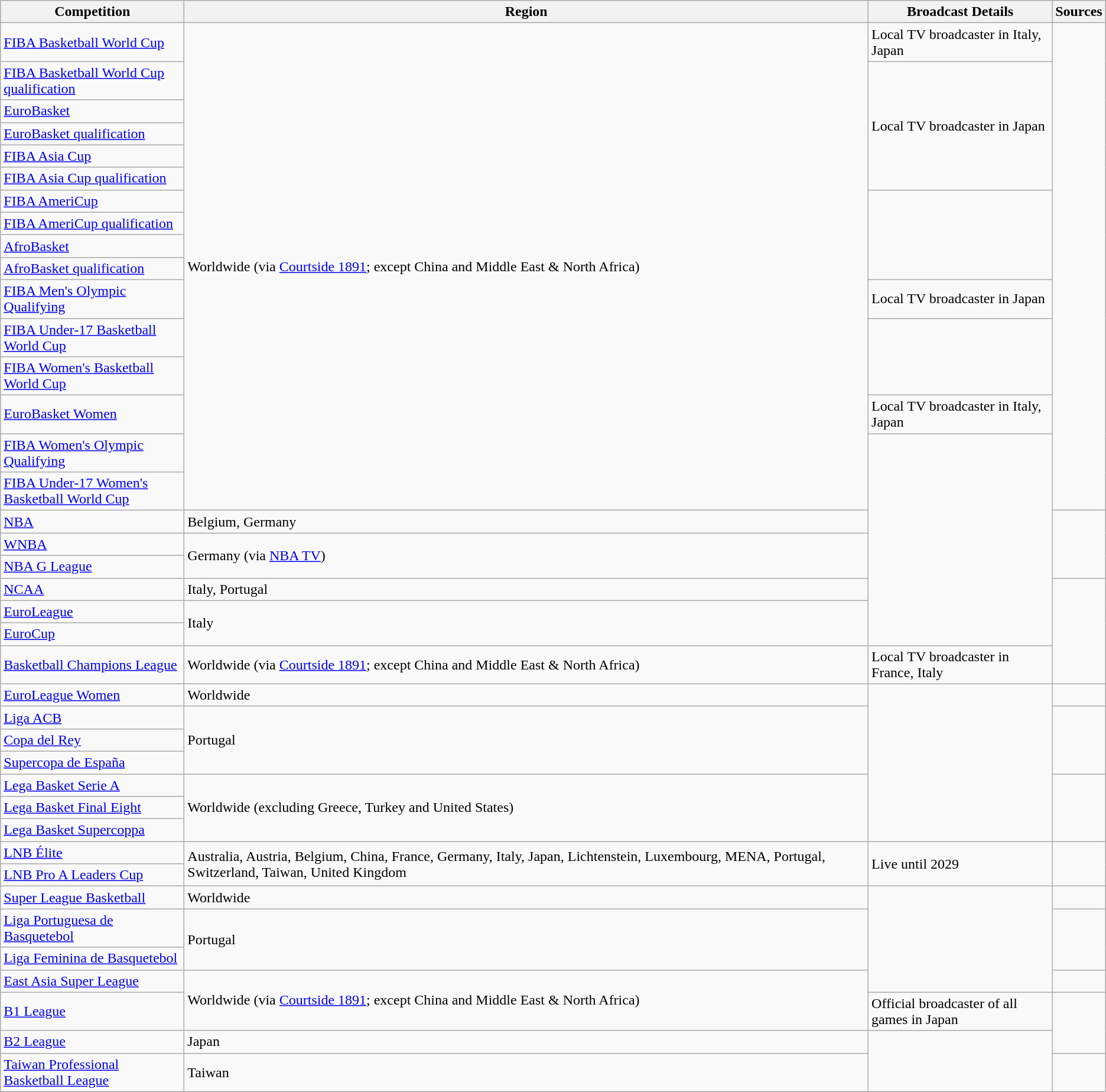<table class="wikitable">
<tr>
<th width="200">Competition</th>
<th>Region</th>
<th width="200">Broadcast Details</th>
<th>Sources</th>
</tr>
<tr>
<td><a href='#'>FIBA Basketball World Cup</a></td>
<td rowspan="16">Worldwide (via <a href='#'>Courtside 1891</a>; except China and Middle East & North Africa)</td>
<td>Local TV broadcaster in Italy, Japan</td>
<td rowspan="16"></td>
</tr>
<tr>
<td><a href='#'>FIBA Basketball World Cup qualification</a></td>
<td rowspan="5">Local TV broadcaster in Japan</td>
</tr>
<tr>
<td><a href='#'>EuroBasket</a></td>
</tr>
<tr>
<td><a href='#'>EuroBasket qualification</a></td>
</tr>
<tr>
<td><a href='#'>FIBA Asia Cup</a></td>
</tr>
<tr>
<td><a href='#'>FIBA Asia Cup qualification</a></td>
</tr>
<tr>
<td><a href='#'>FIBA AmeriCup</a></td>
</tr>
<tr>
<td><a href='#'>FIBA AmeriCup qualification</a></td>
</tr>
<tr>
<td><a href='#'>AfroBasket</a></td>
</tr>
<tr>
<td><a href='#'>AfroBasket qualification</a></td>
</tr>
<tr>
<td><a href='#'>FIBA Men's Olympic Qualifying</a></td>
<td>Local TV broadcaster in Japan</td>
</tr>
<tr>
<td><a href='#'>FIBA Under-17 Basketball World Cup</a></td>
<td rowspan="2"></td>
</tr>
<tr>
<td><a href='#'>FIBA Women's Basketball World Cup</a></td>
</tr>
<tr>
<td><a href='#'>EuroBasket Women</a></td>
<td>Local TV broadcaster in Italy, Japan</td>
</tr>
<tr>
<td><a href='#'>FIBA Women's Olympic Qualifying</a></td>
<td rowspan="8"></td>
</tr>
<tr>
<td><a href='#'>FIBA Under-17 Women's Basketball World Cup</a></td>
</tr>
<tr>
<td><a href='#'>NBA</a></td>
<td>Belgium, Germany</td>
<td rowspan="3"></td>
</tr>
<tr>
<td><a href='#'>WNBA</a></td>
<td rowspan="2">Germany (via <a href='#'>NBA TV</a>)</td>
</tr>
<tr>
<td><a href='#'>NBA G League</a></td>
</tr>
<tr>
<td><a href='#'>NCAA</a></td>
<td>Italy, Portugal</td>
<td rowspan="4"></td>
</tr>
<tr>
<td><a href='#'>EuroLeague</a></td>
<td rowspan="2">Italy</td>
</tr>
<tr>
<td><a href='#'>EuroCup</a></td>
</tr>
<tr>
<td><a href='#'>Basketball Champions League</a></td>
<td>Worldwide (via <a href='#'>Courtside 1891</a>; except China and Middle East & North Africa)</td>
<td>Local TV broadcaster in France, Italy</td>
</tr>
<tr>
<td><a href='#'>EuroLeague Women</a></td>
<td>Worldwide</td>
<td rowspan="7"></td>
<td></td>
</tr>
<tr>
<td><a href='#'>Liga ACB</a></td>
<td rowspan="3">Portugal</td>
<td rowspan="3"></td>
</tr>
<tr>
<td><a href='#'>Copa del Rey</a></td>
</tr>
<tr>
<td><a href='#'>Supercopa de España</a></td>
</tr>
<tr>
<td><a href='#'>Lega Basket Serie A</a></td>
<td rowspan="3">Worldwide (excluding Greece, Turkey and United States)</td>
<td rowspan="3"></td>
</tr>
<tr>
<td><a href='#'>Lega Basket Final Eight</a></td>
</tr>
<tr>
<td><a href='#'>Lega Basket Supercoppa</a></td>
</tr>
<tr>
<td><a href='#'>LNB Élite</a></td>
<td rowspan="2">Australia, Austria, Belgium, China, France, Germany, Italy, Japan, Lichtenstein, Luxembourg, MENA, Portugal, Switzerland, Taiwan, United Kingdom</td>
<td rowspan="2">Live until 2029</td>
<td rowspan="2"></td>
</tr>
<tr>
<td><a href='#'>LNB Pro A Leaders Cup</a></td>
</tr>
<tr>
<td><a href='#'>Super League Basketball</a></td>
<td>Worldwide</td>
<td rowspan="4"></td>
<td></td>
</tr>
<tr>
<td><a href='#'>Liga Portuguesa de Basquetebol</a></td>
<td rowspan="2">Portugal</td>
<td rowspan="2"></td>
</tr>
<tr>
<td><a href='#'>Liga Feminina de Basquetebol</a></td>
</tr>
<tr>
<td><a href='#'>East Asia Super League</a></td>
<td rowspan="2">Worldwide (via <a href='#'>Courtside 1891</a>; except China and Middle East & North Africa)</td>
<td></td>
</tr>
<tr>
<td><a href='#'>B1 League</a></td>
<td>Official broadcaster of all games in Japan</td>
<td rowspan="2"></td>
</tr>
<tr>
<td><a href='#'>B2 League</a></td>
<td>Japan</td>
<td rowspan="2"></td>
</tr>
<tr>
<td><a href='#'>Taiwan Professional Basketball League</a></td>
<td>Taiwan</td>
</tr>
</table>
